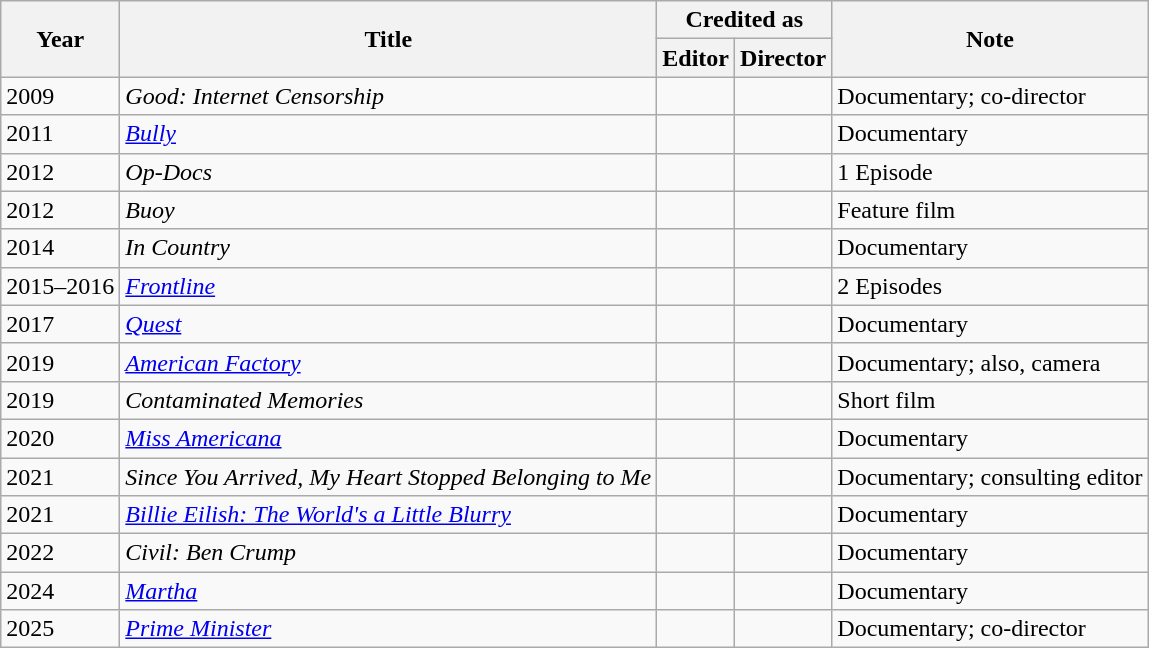<table class="wikitable" style="margin-right:auto">
<tr>
<th rowspan="2">Year</th>
<th rowspan="2">Title</th>
<th colspan="2">Credited as</th>
<th rowspan="2">Note</th>
</tr>
<tr>
<th>Editor</th>
<th>Director</th>
</tr>
<tr>
<td>2009</td>
<td><em>Good: Internet Censorship</em></td>
<td></td>
<td></td>
<td>Documentary; co-director</td>
</tr>
<tr>
<td>2011</td>
<td><em><a href='#'>Bully</a></em></td>
<td></td>
<td></td>
<td>Documentary</td>
</tr>
<tr>
<td>2012</td>
<td><em>Op-Docs</em></td>
<td></td>
<td></td>
<td>1 Episode</td>
</tr>
<tr>
<td>2012</td>
<td><em>Buoy</em></td>
<td></td>
<td></td>
<td>Feature film</td>
</tr>
<tr>
<td>2014</td>
<td><em>In Country</em></td>
<td></td>
<td></td>
<td>Documentary</td>
</tr>
<tr>
<td>2015–2016</td>
<td><em><a href='#'>Frontline</a></em></td>
<td></td>
<td></td>
<td>2 Episodes</td>
</tr>
<tr>
<td>2017</td>
<td><em><a href='#'>Quest</a></em></td>
<td></td>
<td></td>
<td>Documentary</td>
</tr>
<tr>
<td>2019</td>
<td><em><a href='#'>American Factory</a></em></td>
<td></td>
<td></td>
<td>Documentary; also, camera</td>
</tr>
<tr>
<td>2019</td>
<td><em>Contaminated Memories</em></td>
<td></td>
<td></td>
<td>Short film</td>
</tr>
<tr>
<td>2020</td>
<td><em><a href='#'>Miss Americana</a></em></td>
<td></td>
<td></td>
<td>Documentary</td>
</tr>
<tr>
<td>2021</td>
<td><em>Since You Arrived, My Heart Stopped Belonging to Me</em></td>
<td></td>
<td></td>
<td>Documentary; consulting editor</td>
</tr>
<tr>
<td>2021</td>
<td><em><a href='#'>Billie Eilish: The World's a Little Blurry</a></em></td>
<td></td>
<td></td>
<td>Documentary</td>
</tr>
<tr>
<td>2022</td>
<td><em>Civil: Ben Crump</em></td>
<td></td>
<td></td>
<td>Documentary</td>
</tr>
<tr>
<td>2024</td>
<td><em><a href='#'>Martha</a></em></td>
<td></td>
<td></td>
<td>Documentary</td>
</tr>
<tr>
<td>2025</td>
<td><em><a href='#'>Prime Minister</a></em></td>
<td></td>
<td></td>
<td>Documentary; co-director</td>
</tr>
</table>
